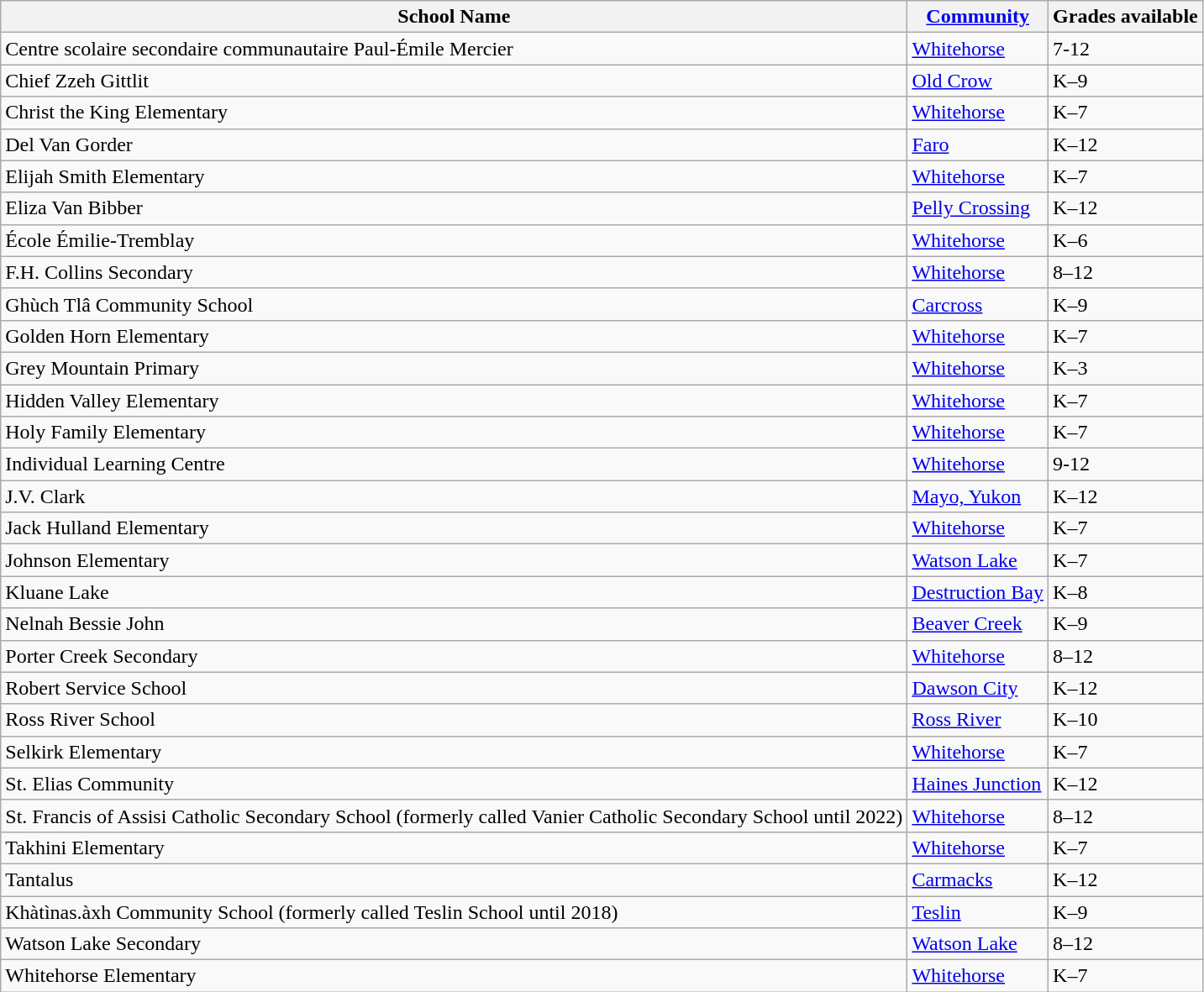<table class="wikitable sortable">
<tr>
<th>School Name</th>
<th><a href='#'>Community</a></th>
<th>Grades available</th>
</tr>
<tr>
<td>Centre scolaire secondaire communautaire Paul-Émile Mercier</td>
<td><a href='#'>Whitehorse</a></td>
<td>7-12</td>
</tr>
<tr>
<td>Chief Zzeh Gittlit</td>
<td><a href='#'>Old Crow</a></td>
<td>K–9</td>
</tr>
<tr>
<td>Christ the King Elementary</td>
<td><a href='#'>Whitehorse</a></td>
<td>K–7</td>
</tr>
<tr>
<td>Del Van Gorder</td>
<td><a href='#'>Faro</a></td>
<td>K–12</td>
</tr>
<tr>
<td>Elijah Smith Elementary</td>
<td><a href='#'>Whitehorse</a></td>
<td>K–7</td>
</tr>
<tr>
<td>Eliza Van Bibber</td>
<td><a href='#'>Pelly Crossing</a></td>
<td>K–12</td>
</tr>
<tr>
<td>École Émilie-Tremblay</td>
<td><a href='#'>Whitehorse</a></td>
<td>K–6</td>
</tr>
<tr>
<td>F.H. Collins Secondary</td>
<td><a href='#'>Whitehorse</a></td>
<td>8–12</td>
</tr>
<tr>
<td>Ghùch Tlâ Community School</td>
<td><a href='#'>Carcross</a></td>
<td>K–9</td>
</tr>
<tr>
<td>Golden Horn Elementary</td>
<td><a href='#'>Whitehorse</a></td>
<td>K–7</td>
</tr>
<tr>
<td>Grey Mountain Primary</td>
<td><a href='#'>Whitehorse</a></td>
<td>K–3</td>
</tr>
<tr>
<td>Hidden Valley Elementary</td>
<td><a href='#'>Whitehorse</a></td>
<td>K–7</td>
</tr>
<tr>
<td>Holy Family Elementary</td>
<td><a href='#'>Whitehorse</a></td>
<td>K–7</td>
</tr>
<tr>
<td>Individual Learning Centre</td>
<td><a href='#'>Whitehorse</a></td>
<td>9-12</td>
</tr>
<tr>
<td>J.V. Clark</td>
<td><a href='#'>Mayo, Yukon</a></td>
<td>K–12</td>
</tr>
<tr>
<td>Jack Hulland Elementary</td>
<td><a href='#'>Whitehorse</a></td>
<td>K–7</td>
</tr>
<tr>
<td>Johnson Elementary</td>
<td><a href='#'>Watson Lake</a></td>
<td>K–7</td>
</tr>
<tr>
<td>Kluane Lake</td>
<td><a href='#'>Destruction Bay</a></td>
<td>K–8</td>
</tr>
<tr>
<td>Nelnah Bessie John</td>
<td><a href='#'>Beaver Creek</a></td>
<td>K–9</td>
</tr>
<tr>
<td>Porter Creek Secondary</td>
<td><a href='#'>Whitehorse</a></td>
<td>8–12</td>
</tr>
<tr>
<td>Robert Service School</td>
<td><a href='#'>Dawson City</a></td>
<td>K–12</td>
</tr>
<tr>
<td>Ross River School</td>
<td><a href='#'>Ross River</a></td>
<td>K–10</td>
</tr>
<tr>
<td>Selkirk Elementary</td>
<td><a href='#'>Whitehorse</a></td>
<td>K–7</td>
</tr>
<tr>
<td>St. Elias Community</td>
<td><a href='#'>Haines Junction</a></td>
<td>K–12</td>
</tr>
<tr>
<td>St. Francis of Assisi Catholic Secondary School (formerly called Vanier Catholic Secondary School until 2022)</td>
<td><a href='#'>Whitehorse</a></td>
<td>8–12</td>
</tr>
<tr>
<td>Takhini Elementary</td>
<td><a href='#'>Whitehorse</a></td>
<td>K–7</td>
</tr>
<tr>
<td>Tantalus</td>
<td><a href='#'>Carmacks</a></td>
<td>K–12</td>
</tr>
<tr>
<td>Khàtìnas.àxh Community School (formerly called Teslin School until 2018)</td>
<td><a href='#'>Teslin</a></td>
<td>K–9</td>
</tr>
<tr>
<td>Watson Lake Secondary</td>
<td><a href='#'>Watson Lake</a></td>
<td>8–12</td>
</tr>
<tr>
<td>Whitehorse Elementary</td>
<td><a href='#'>Whitehorse</a></td>
<td>K–7</td>
</tr>
</table>
